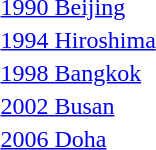<table>
<tr>
<td><a href='#'>1990 Beijing</a></td>
<td></td>
<td></td>
<td></td>
</tr>
<tr>
<td><a href='#'>1994 Hiroshima</a></td>
<td></td>
<td></td>
<td></td>
</tr>
<tr>
<td><a href='#'>1998 Bangkok</a></td>
<td></td>
<td></td>
<td></td>
</tr>
<tr>
<td><a href='#'>2002 Busan</a></td>
<td></td>
<td></td>
<td></td>
</tr>
<tr>
<td><a href='#'>2006 Doha</a></td>
<td></td>
<td></td>
<td></td>
</tr>
</table>
